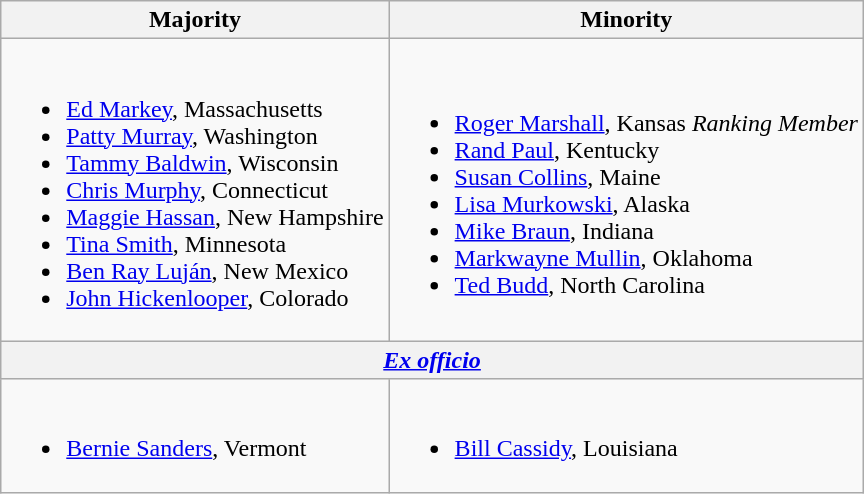<table class=wikitable>
<tr>
<th>Majority</th>
<th>Minority</th>
</tr>
<tr>
<td><br><ul><li><a href='#'>Ed Markey</a>, Massachusetts</li><li><a href='#'>Patty Murray</a>, Washington</li><li><a href='#'>Tammy Baldwin</a>, Wisconsin</li><li><a href='#'>Chris Murphy</a>, Connecticut</li><li><a href='#'>Maggie Hassan</a>, New Hampshire</li><li><a href='#'>Tina Smith</a>, Minnesota</li><li><a href='#'>Ben Ray Luján</a>, New Mexico</li><li><a href='#'>John Hickenlooper</a>, Colorado</li></ul></td>
<td><br><ul><li><a href='#'>Roger Marshall</a>, Kansas <em>Ranking Member</em></li><li><a href='#'>Rand Paul</a>, Kentucky</li><li><a href='#'>Susan Collins</a>, Maine</li><li><a href='#'>Lisa Murkowski</a>, Alaska</li><li><a href='#'>Mike Braun</a>, Indiana</li><li><a href='#'>Markwayne Mullin</a>, Oklahoma</li><li><a href='#'>Ted Budd</a>, North Carolina</li></ul></td>
</tr>
<tr>
<th colspan=2><em><a href='#'>Ex officio</a></em></th>
</tr>
<tr>
<td><br><ul><li><span><a href='#'>Bernie Sanders</a>, Vermont</span></li></ul></td>
<td><br><ul><li><a href='#'>Bill Cassidy</a>, Louisiana</li></ul></td>
</tr>
</table>
